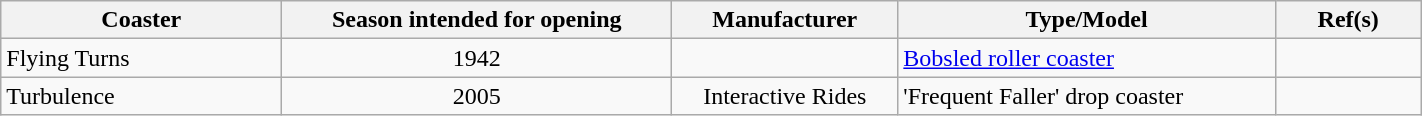<table class="wikitable" border="33" width=75%>
<tr>
<th width="180px;">Coaster</th>
<th>Season intended for opening</th>
<th>Manufacturer</th>
<th>Type/Model</th>
<th width="90px;">Ref(s)</th>
</tr>
<tr>
<td>Flying Turns</td>
<td align=center>1942</td>
<td align=center></td>
<td><a href='#'>Bobsled roller coaster</a></td>
<td align=center></td>
</tr>
<tr>
<td>Turbulence</td>
<td align=center>2005</td>
<td align=center>Interactive Rides</td>
<td>'Frequent Faller' drop coaster</td>
<td align=center></td>
</tr>
</table>
